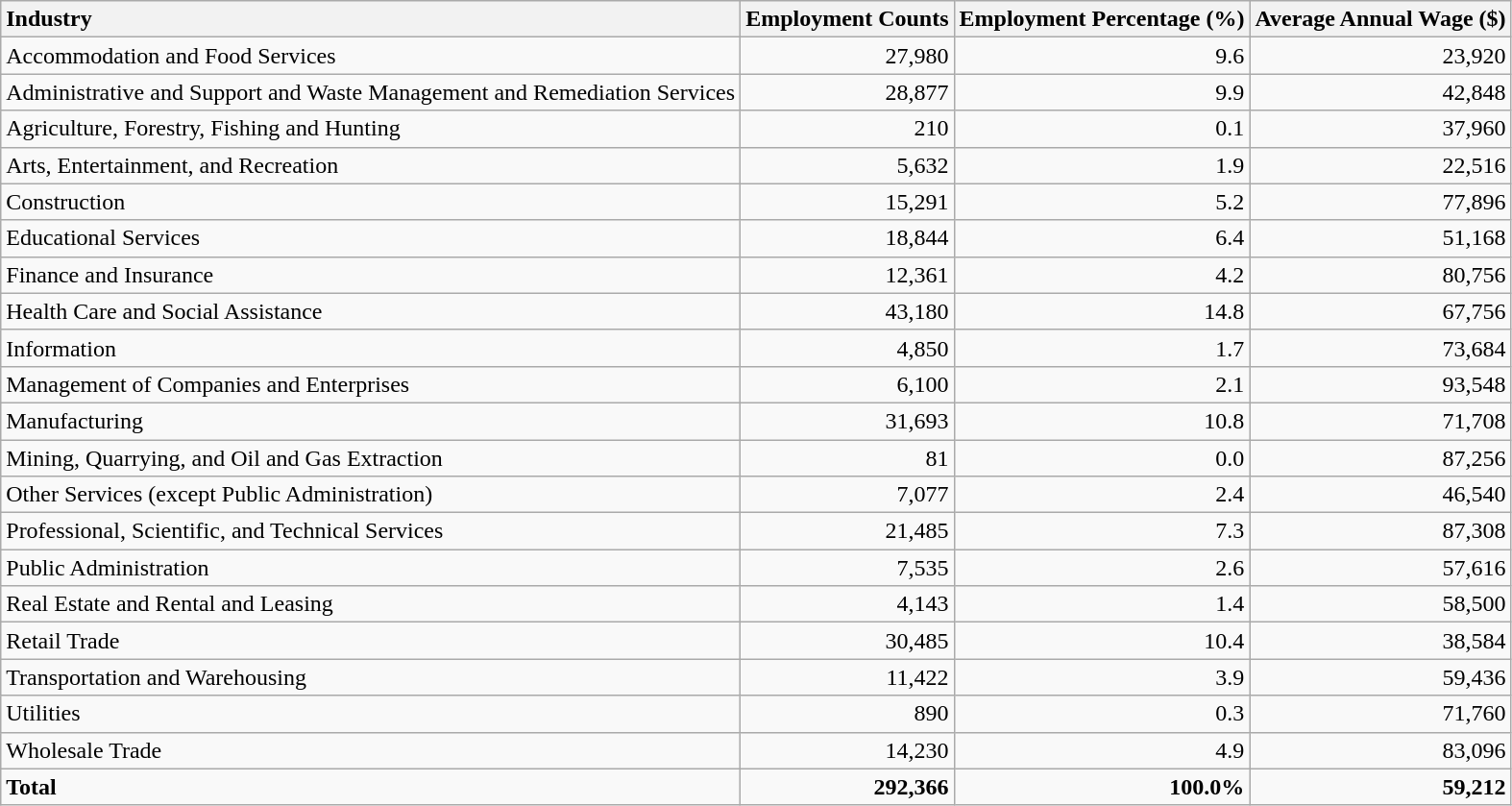<table class="wikitable sortable">
<tr>
<th style="text-align:left;">Industry</th>
<th style="text-align:right;">Employment Counts</th>
<th style="text-align:right;">Employment Percentage (%)</th>
<th style="text-align:right;">Average Annual Wage ($)</th>
</tr>
<tr>
<td style="text-align:left;">Accommodation and Food Services</td>
<td style="text-align:right;">27,980</td>
<td style="text-align:right;">9.6</td>
<td style="text-align:right;">23,920</td>
</tr>
<tr>
<td style="text-align:left;">Administrative and Support and Waste Management and Remediation Services</td>
<td style="text-align:right;">28,877</td>
<td style="text-align:right;">9.9</td>
<td style="text-align:right;">42,848</td>
</tr>
<tr>
<td style="text-align:left;">Agriculture, Forestry, Fishing and Hunting</td>
<td style="text-align:right;">210</td>
<td style="text-align:right;">0.1</td>
<td style="text-align:right;">37,960</td>
</tr>
<tr>
<td style="text-align:left;">Arts, Entertainment, and Recreation</td>
<td style="text-align:right;">5,632</td>
<td style="text-align:right;">1.9</td>
<td style="text-align:right;">22,516</td>
</tr>
<tr>
<td style="text-align:left;">Construction</td>
<td style="text-align:right;">15,291</td>
<td style="text-align:right;">5.2</td>
<td style="text-align:right;">77,896</td>
</tr>
<tr>
<td style="text-align:left;">Educational Services</td>
<td style="text-align:right;">18,844</td>
<td style="text-align:right;">6.4</td>
<td style="text-align:right;">51,168</td>
</tr>
<tr>
<td style="text-align:left;">Finance and Insurance</td>
<td style="text-align:right;">12,361</td>
<td style="text-align:right;">4.2</td>
<td style="text-align:right;">80,756</td>
</tr>
<tr>
<td style="text-align:left;">Health Care and Social Assistance</td>
<td style="text-align:right;">43,180</td>
<td style="text-align:right;">14.8</td>
<td style="text-align:right;">67,756</td>
</tr>
<tr>
<td style="text-align:left;">Information</td>
<td style="text-align:right;">4,850</td>
<td style="text-align:right;">1.7</td>
<td style="text-align:right;">73,684</td>
</tr>
<tr>
<td style="text-align:left;">Management of Companies and Enterprises</td>
<td style="text-align:right;">6,100</td>
<td style="text-align:right;">2.1</td>
<td style="text-align:right;">93,548</td>
</tr>
<tr>
<td style="text-align:left;">Manufacturing</td>
<td style="text-align:right;">31,693</td>
<td style="text-align:right;">10.8</td>
<td style="text-align:right;">71,708</td>
</tr>
<tr>
<td style="text-align:left;">Mining, Quarrying, and Oil and Gas Extraction</td>
<td style="text-align:right;">81</td>
<td style="text-align:right;">0.0</td>
<td style="text-align:right;">87,256</td>
</tr>
<tr>
<td style="text-align:left;">Other Services (except Public Administration)</td>
<td style="text-align:right;">7,077</td>
<td style="text-align:right;">2.4</td>
<td style="text-align:right;">46,540</td>
</tr>
<tr>
<td style="text-align:left;">Professional, Scientific, and Technical Services</td>
<td style="text-align:right;">21,485</td>
<td style="text-align:right;">7.3</td>
<td style="text-align:right;">87,308</td>
</tr>
<tr>
<td style="text-align:left;">Public Administration</td>
<td style="text-align:right;">7,535</td>
<td style="text-align:right;">2.6</td>
<td style="text-align:right;">57,616</td>
</tr>
<tr>
<td style="text-align:left;">Real Estate and Rental and Leasing</td>
<td style="text-align:right;">4,143</td>
<td style="text-align:right;">1.4</td>
<td style="text-align:right;">58,500</td>
</tr>
<tr>
<td style="text-align:left;">Retail Trade</td>
<td style="text-align:right;">30,485</td>
<td style="text-align:right;">10.4</td>
<td style="text-align:right;">38,584</td>
</tr>
<tr>
<td style="text-align:left;">Transportation and Warehousing</td>
<td style="text-align:right;">11,422</td>
<td style="text-align:right;">3.9</td>
<td style="text-align:right;">59,436</td>
</tr>
<tr>
<td style="text-align:left;">Utilities</td>
<td style="text-align:right;">890</td>
<td style="text-align:right;">0.3</td>
<td style="text-align:right;">71,760</td>
</tr>
<tr>
<td style="text-align:left;">Wholesale Trade</td>
<td style="text-align:right;">14,230</td>
<td style="text-align:right;">4.9</td>
<td style="text-align:right;">83,096</td>
</tr>
<tr>
<td style="text-align:left; font-weight:bold;"><strong>Total</strong></td>
<td style="text-align:right; font-weight:bold;"><strong>292,366</strong></td>
<td style="text-align:right; font-weight:bold;"><strong>100.0%</strong></td>
<td style="text-align:right; font-weight:bold;"><strong>59,212</strong></td>
</tr>
</table>
